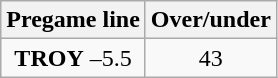<table class="wikitable">
<tr align="center">
<th style=>Pregame line</th>
<th style=>Over/under</th>
</tr>
<tr align="center">
<td><strong>TROY</strong> –5.5</td>
<td>43</td>
</tr>
</table>
